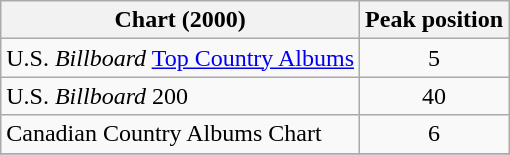<table class="wikitable">
<tr>
<th>Chart (2000)</th>
<th>Peak position</th>
</tr>
<tr>
<td>U.S. <em>Billboard</em> <a href='#'>Top Country Albums</a></td>
<td align="center">5</td>
</tr>
<tr>
<td>U.S. <em>Billboard</em> 200</td>
<td align="center">40</td>
</tr>
<tr>
<td>Canadian Country Albums Chart</td>
<td align="center">6</td>
</tr>
<tr>
</tr>
</table>
